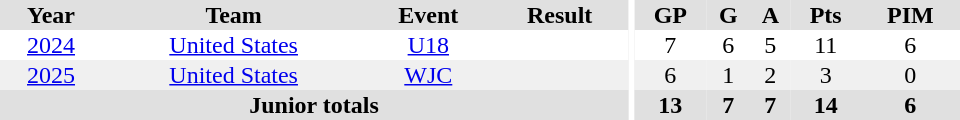<table border="0" cellpadding="1" cellspacing="0" ID="Table3" style="text-align:center; width:40em;">
<tr bgcolor="#e0e0e0">
<th>Year</th>
<th>Team</th>
<th>Event</th>
<th>Result</th>
<th rowspan="99" bgcolor="#ffffff"></th>
<th>GP</th>
<th>G</th>
<th>A</th>
<th>Pts</th>
<th>PIM</th>
</tr>
<tr>
<td><a href='#'>2024</a></td>
<td><a href='#'>United States</a></td>
<td><a href='#'>U18</a></td>
<td></td>
<td>7</td>
<td>6</td>
<td>5</td>
<td>11</td>
<td>6</td>
</tr>
<tr bgcolor="#f0f0f0">
<td><a href='#'>2025</a></td>
<td><a href='#'>United States</a></td>
<td><a href='#'>WJC</a></td>
<td></td>
<td>6</td>
<td>1</td>
<td>2</td>
<td>3</td>
<td>0</td>
</tr>
<tr bgcolor="#e0e0e0">
<th colspan="4">Junior totals</th>
<th>13</th>
<th>7</th>
<th>7</th>
<th>14</th>
<th>6</th>
</tr>
</table>
